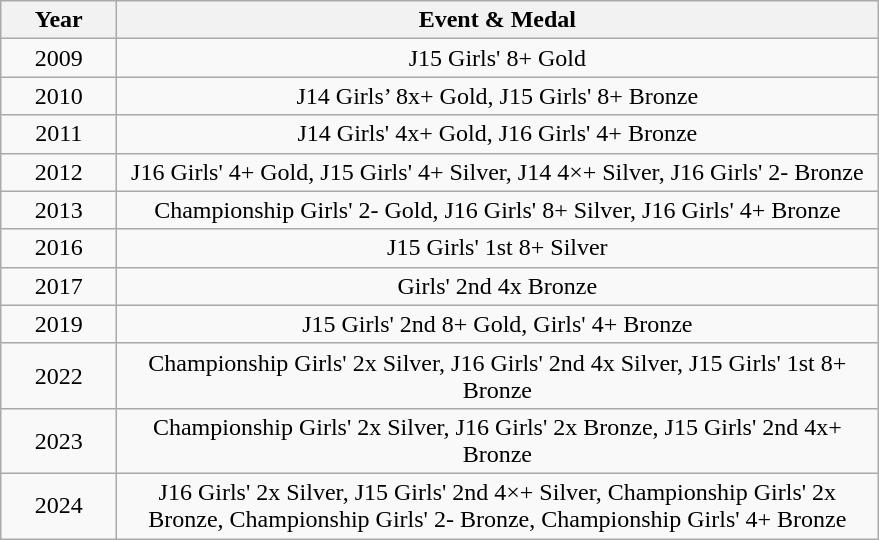<table class="wikitable" style="text-align:center">
<tr>
<th width=70>Year</th>
<th width=500>Event & Medal</th>
</tr>
<tr>
<td>2009</td>
<td>J15 Girls' 8+ Gold</td>
</tr>
<tr>
<td>2010</td>
<td>J14 Girls’ 8x+ Gold, J15 Girls' 8+ Bronze</td>
</tr>
<tr>
<td>2011</td>
<td>J14 Girls' 4x+ Gold, J16 Girls' 4+ Bronze</td>
</tr>
<tr>
<td>2012</td>
<td>J16 Girls' 4+ Gold, J15 Girls' 4+ Silver, J14 4×+ Silver, J16 Girls' 2- Bronze</td>
</tr>
<tr>
<td>2013</td>
<td>Championship Girls' 2- Gold, J16 Girls' 8+ Silver, J16 Girls' 4+ Bronze</td>
</tr>
<tr>
<td>2016</td>
<td>J15 Girls' 1st 8+ Silver</td>
</tr>
<tr>
<td>2017</td>
<td>Girls' 2nd 4x Bronze</td>
</tr>
<tr>
<td>2019</td>
<td>J15 Girls' 2nd 8+ Gold, Girls' 4+ Bronze</td>
</tr>
<tr>
<td>2022</td>
<td>Championship Girls' 2x Silver, J16 Girls' 2nd 4x Silver, J15 Girls' 1st 8+ Bronze</td>
</tr>
<tr>
<td>2023</td>
<td>Championship Girls' 2x Silver, J16 Girls' 2x Bronze, J15 Girls' 2nd 4x+ Bronze</td>
</tr>
<tr>
<td>2024</td>
<td>J16 Girls' 2x Silver, J15 Girls' 2nd 4×+ Silver, Championship Girls' 2x Bronze, Championship Girls' 2- Bronze, Championship Girls' 4+ Bronze</td>
</tr>
</table>
